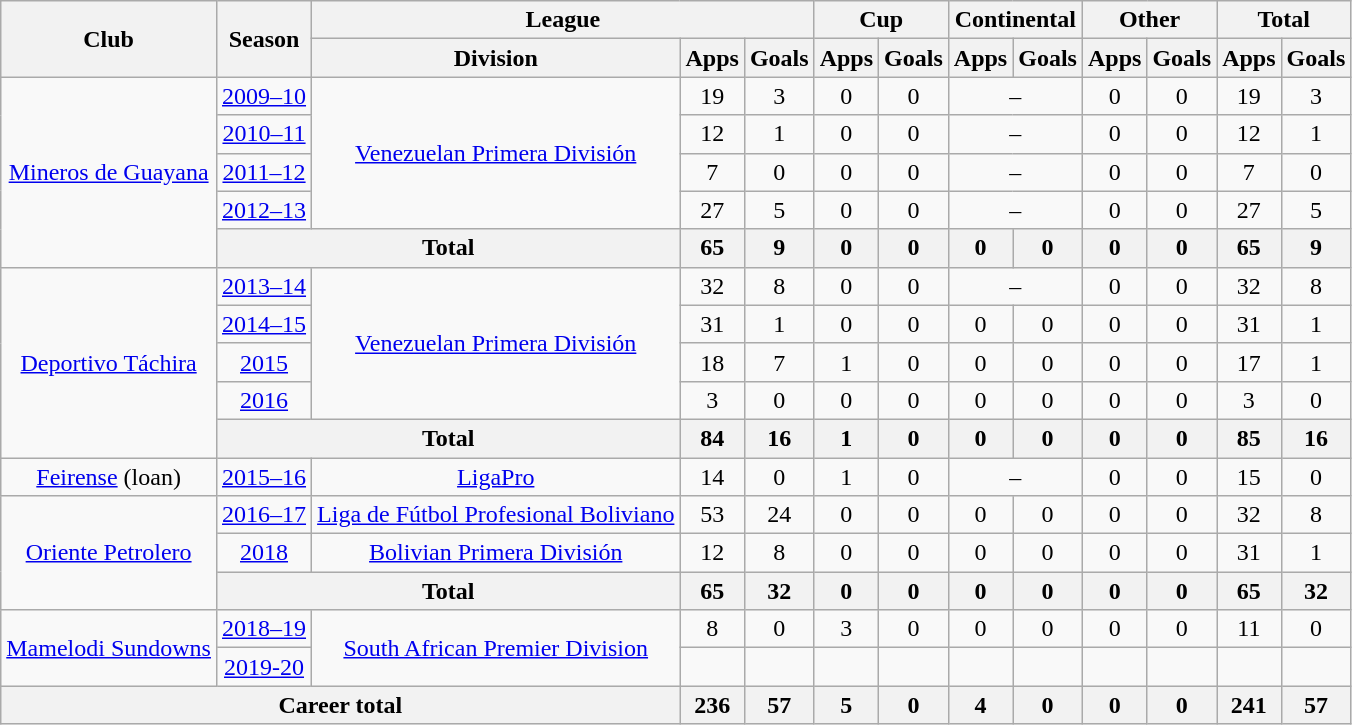<table class="wikitable" style="text-align: center">
<tr>
<th rowspan="2">Club</th>
<th rowspan="2">Season</th>
<th colspan="3">League</th>
<th colspan="2">Cup</th>
<th colspan="2">Continental</th>
<th colspan="2">Other</th>
<th colspan="2">Total</th>
</tr>
<tr>
<th>Division</th>
<th>Apps</th>
<th>Goals</th>
<th>Apps</th>
<th>Goals</th>
<th>Apps</th>
<th>Goals</th>
<th>Apps</th>
<th>Goals</th>
<th>Apps</th>
<th>Goals</th>
</tr>
<tr>
<td rowspan="5"><a href='#'>Mineros de Guayana</a></td>
<td><a href='#'>2009–10</a></td>
<td rowspan="4"><a href='#'>Venezuelan Primera División</a></td>
<td>19</td>
<td>3</td>
<td>0</td>
<td>0</td>
<td colspan="2">–</td>
<td>0</td>
<td>0</td>
<td>19</td>
<td>3</td>
</tr>
<tr>
<td><a href='#'>2010–11</a></td>
<td>12</td>
<td>1</td>
<td>0</td>
<td>0</td>
<td colspan="2">–</td>
<td>0</td>
<td>0</td>
<td>12</td>
<td>1</td>
</tr>
<tr>
<td><a href='#'>2011–12</a></td>
<td>7</td>
<td>0</td>
<td>0</td>
<td>0</td>
<td colspan="2">–</td>
<td>0</td>
<td>0</td>
<td>7</td>
<td>0</td>
</tr>
<tr>
<td><a href='#'>2012–13</a></td>
<td>27</td>
<td>5</td>
<td>0</td>
<td>0</td>
<td colspan="2">–</td>
<td>0</td>
<td>0</td>
<td>27</td>
<td>5</td>
</tr>
<tr>
<th colspan="2"><strong>Total</strong></th>
<th>65</th>
<th>9</th>
<th>0</th>
<th>0</th>
<th>0</th>
<th>0</th>
<th>0</th>
<th>0</th>
<th>65</th>
<th>9</th>
</tr>
<tr>
<td rowspan="5"><a href='#'>Deportivo Táchira</a></td>
<td><a href='#'>2013–14</a></td>
<td rowspan="4"><a href='#'>Venezuelan Primera División</a></td>
<td>32</td>
<td>8</td>
<td>0</td>
<td>0</td>
<td colspan="2">–</td>
<td>0</td>
<td>0</td>
<td>32</td>
<td>8</td>
</tr>
<tr>
<td><a href='#'>2014–15</a></td>
<td>31</td>
<td>1</td>
<td>0</td>
<td>0</td>
<td>0</td>
<td>0</td>
<td>0</td>
<td>0</td>
<td>31</td>
<td>1</td>
</tr>
<tr>
<td><a href='#'>2015</a></td>
<td>18</td>
<td>7</td>
<td>1</td>
<td>0</td>
<td>0</td>
<td>0</td>
<td>0</td>
<td>0</td>
<td>17</td>
<td>1</td>
</tr>
<tr>
<td><a href='#'>2016</a></td>
<td>3</td>
<td>0</td>
<td>0</td>
<td>0</td>
<td>0</td>
<td>0</td>
<td>0</td>
<td>0</td>
<td>3</td>
<td>0</td>
</tr>
<tr>
<th colspan="2"><strong>Total</strong></th>
<th>84</th>
<th>16</th>
<th>1</th>
<th>0</th>
<th>0</th>
<th>0</th>
<th>0</th>
<th>0</th>
<th>85</th>
<th>16</th>
</tr>
<tr>
<td><a href='#'>Feirense</a> (loan)</td>
<td><a href='#'>2015–16</a></td>
<td><a href='#'>LigaPro</a></td>
<td>14</td>
<td>0</td>
<td>1</td>
<td>0</td>
<td colspan="2">–</td>
<td>0</td>
<td>0</td>
<td>15</td>
<td>0</td>
</tr>
<tr>
<td rowspan="3"><a href='#'>Oriente Petrolero</a></td>
<td><a href='#'>2016–17</a></td>
<td><a href='#'>Liga de Fútbol Profesional Boliviano</a></td>
<td>53</td>
<td>24</td>
<td>0</td>
<td>0</td>
<td>0</td>
<td>0</td>
<td>0</td>
<td>0</td>
<td>32</td>
<td>8</td>
</tr>
<tr>
<td><a href='#'>2018</a></td>
<td><a href='#'>Bolivian Primera División</a></td>
<td>12</td>
<td>8</td>
<td>0</td>
<td>0</td>
<td>0</td>
<td>0</td>
<td>0</td>
<td>0</td>
<td>31</td>
<td>1</td>
</tr>
<tr>
<th colspan="2"><strong>Total</strong></th>
<th>65</th>
<th>32</th>
<th>0</th>
<th>0</th>
<th>0</th>
<th>0</th>
<th>0</th>
<th>0</th>
<th>65</th>
<th>32</th>
</tr>
<tr>
<td rowspan=2><a href='#'>Mamelodi Sundowns</a></td>
<td><a href='#'>2018–19</a></td>
<td rowspan=2><a href='#'>South African Premier Division</a></td>
<td>8</td>
<td>0</td>
<td>3</td>
<td>0</td>
<td>0</td>
<td>0</td>
<td>0</td>
<td>0</td>
<td>11</td>
<td>0</td>
</tr>
<tr>
<td><a href='#'>2019-20</a></td>
<td></td>
<td></td>
<td></td>
<td></td>
<td></td>
<td></td>
<td></td>
<td></td>
<td></td>
<td></td>
</tr>
<tr>
<th colspan="3"><strong>Career total</strong></th>
<th>236</th>
<th>57</th>
<th>5</th>
<th>0</th>
<th>4</th>
<th>0</th>
<th>0</th>
<th>0</th>
<th>241</th>
<th>57</th>
</tr>
</table>
